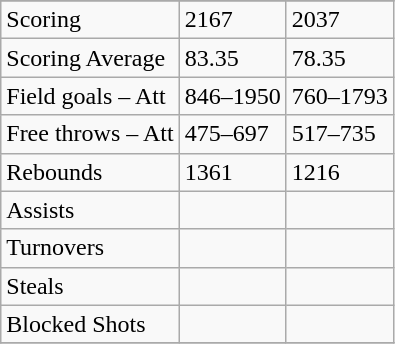<table class="wikitable">
<tr>
</tr>
<tr>
<td>Scoring</td>
<td>2167</td>
<td>2037</td>
</tr>
<tr>
<td>Scoring Average</td>
<td>83.35</td>
<td>78.35</td>
</tr>
<tr>
<td>Field goals – Att</td>
<td>846–1950</td>
<td>760–1793</td>
</tr>
<tr>
<td>Free throws – Att</td>
<td>475–697</td>
<td>517–735</td>
</tr>
<tr>
<td>Rebounds</td>
<td>1361</td>
<td>1216</td>
</tr>
<tr>
<td>Assists</td>
<td></td>
<td></td>
</tr>
<tr>
<td>Turnovers</td>
<td></td>
<td></td>
</tr>
<tr>
<td>Steals</td>
<td></td>
<td></td>
</tr>
<tr>
<td>Blocked Shots</td>
<td></td>
<td></td>
</tr>
<tr>
</tr>
</table>
